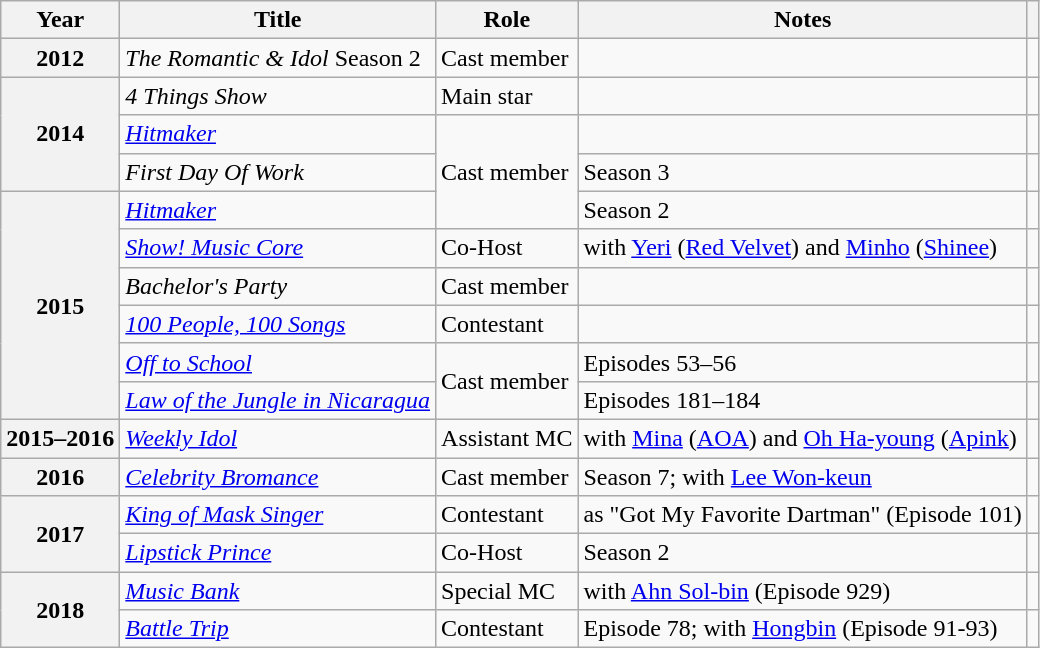<table class="wikitable sortable plainrowheaders">
<tr>
<th scope="col">Year</th>
<th scope="col">Title</th>
<th scope="col">Role</th>
<th scope="col">Notes</th>
<th scope="col" class="unsortable"></th>
</tr>
<tr>
<th scope="row">2012</th>
<td><em>The Romantic & Idol</em> Season 2</td>
<td>Cast member</td>
<td></td>
<td></td>
</tr>
<tr>
<th scope="row"  rowspan="3">2014</th>
<td><em>4 Things Show</em></td>
<td>Main star</td>
<td></td>
<td></td>
</tr>
<tr>
<td><em><a href='#'>Hitmaker</a></em></td>
<td rowspan=3>Cast member</td>
<td></td>
<td></td>
</tr>
<tr>
<td><em>First Day Of Work</em></td>
<td>Season 3</td>
<td></td>
</tr>
<tr>
<th scope="row"  rowspan="6">2015</th>
<td><em><a href='#'>Hitmaker</a></em></td>
<td>Season 2</td>
<td></td>
</tr>
<tr>
<td><em><a href='#'>Show! Music Core</a></em></td>
<td>Co-Host</td>
<td>with <a href='#'>Yeri</a> (<a href='#'>Red Velvet</a>) and <a href='#'>Minho</a> (<a href='#'>Shinee</a>)</td>
<td></td>
</tr>
<tr>
<td><em>Bachelor's Party</em></td>
<td>Cast member</td>
<td></td>
<td></td>
</tr>
<tr>
<td><em><a href='#'>100 People, 100 Songs</a></em></td>
<td>Contestant</td>
<td></td>
<td></td>
</tr>
<tr>
<td><em><a href='#'>Off to School</a></em></td>
<td rowspan=2>Cast member</td>
<td>Episodes 53–56</td>
<td></td>
</tr>
<tr>
<td><em><a href='#'>Law of the Jungle in Nicaragua</a></em></td>
<td>Episodes 181–184</td>
<td></td>
</tr>
<tr>
<th scope="row">2015–2016</th>
<td><em><a href='#'>Weekly Idol</a></em></td>
<td>Assistant MC</td>
<td>with <a href='#'>Mina</a> (<a href='#'>AOA</a>) and <a href='#'>Oh Ha-young</a> (<a href='#'>Apink</a>)</td>
<td></td>
</tr>
<tr>
<th scope="row">2016</th>
<td><em><a href='#'>Celebrity Bromance</a></em></td>
<td>Cast member</td>
<td>Season 7; with <a href='#'>Lee Won-keun</a></td>
<td></td>
</tr>
<tr>
<th scope="row"  rowspan="2">2017</th>
<td><em><a href='#'>King of Mask Singer</a></em></td>
<td>Contestant</td>
<td>as "Got My Favorite Dartman" (Episode 101)</td>
<td></td>
</tr>
<tr>
<td><em><a href='#'>Lipstick Prince</a></em></td>
<td>Co-Host</td>
<td>Season 2</td>
<td></td>
</tr>
<tr>
<th scope="row" rowspan=2>2018</th>
<td><a href='#'><em>Music Bank</em></a></td>
<td>Special MC</td>
<td>with <a href='#'>Ahn Sol-bin</a> (Episode 929)</td>
<td></td>
</tr>
<tr>
<td><em><a href='#'>Battle Trip</a></em></td>
<td>Contestant</td>
<td>Episode 78; with <a href='#'>Hongbin</a> (Episode 91-93)</td>
<td></td>
</tr>
</table>
